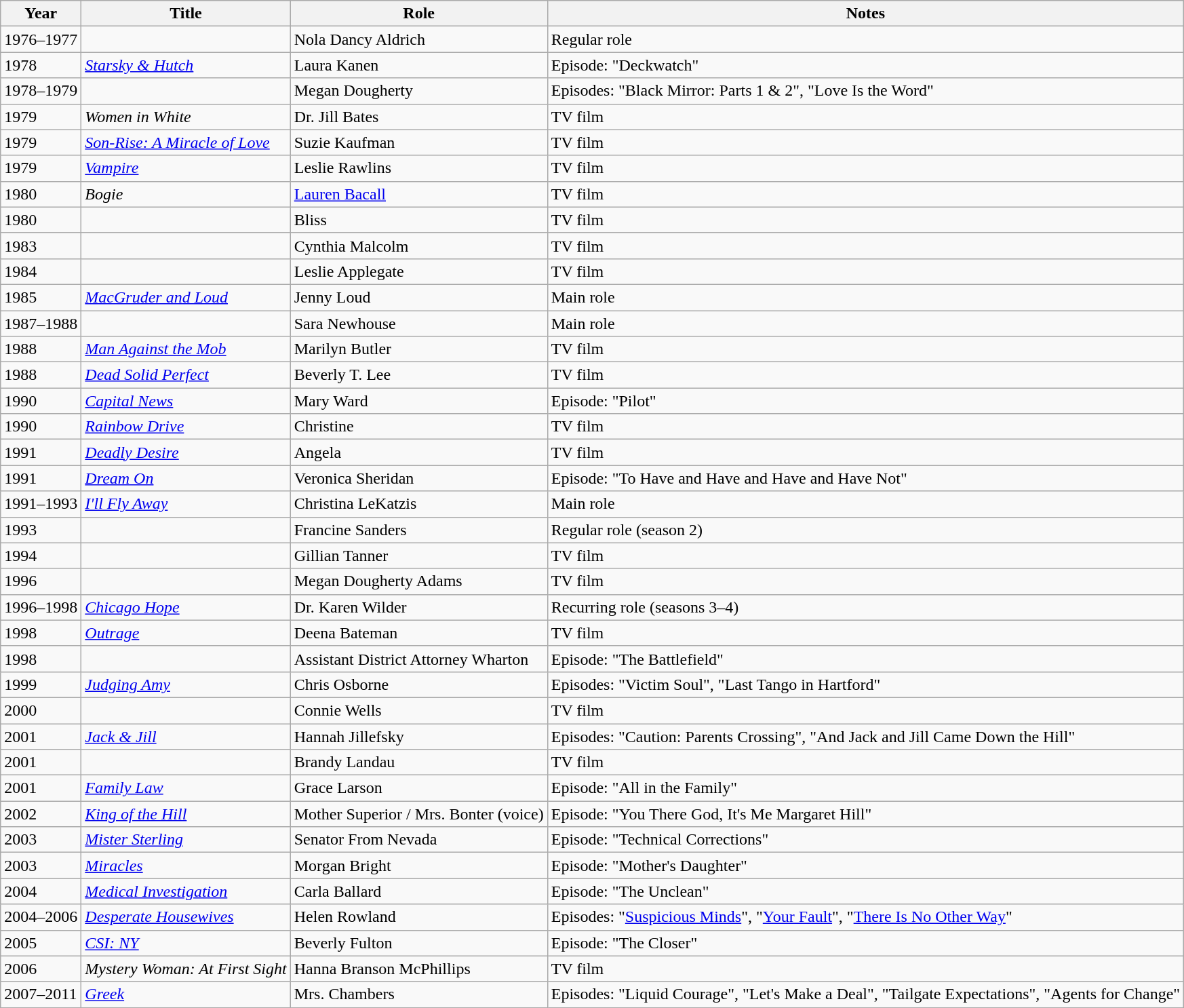<table class="wikitable sortable">
<tr>
<th>Year</th>
<th>Title</th>
<th>Role</th>
<th class="unsortable">Notes</th>
</tr>
<tr>
<td>1976–1977</td>
<td><em></em></td>
<td>Nola Dancy Aldrich</td>
<td>Regular role</td>
</tr>
<tr>
<td>1978</td>
<td><em><a href='#'>Starsky & Hutch</a></em></td>
<td>Laura Kanen</td>
<td>Episode: "Deckwatch"</td>
</tr>
<tr>
<td>1978–1979</td>
<td><em></em></td>
<td>Megan Dougherty</td>
<td>Episodes: "Black Mirror: Parts 1 & 2", "Love Is the Word"</td>
</tr>
<tr>
<td>1979</td>
<td><em>Women in White</em></td>
<td>Dr. Jill Bates</td>
<td>TV film</td>
</tr>
<tr>
<td>1979</td>
<td><em><a href='#'>Son-Rise: A Miracle of Love</a></em></td>
<td>Suzie Kaufman</td>
<td>TV film</td>
</tr>
<tr>
<td>1979</td>
<td><em><a href='#'>Vampire</a></em></td>
<td>Leslie Rawlins</td>
<td>TV film</td>
</tr>
<tr>
<td>1980</td>
<td><em>Bogie</em></td>
<td><a href='#'>Lauren Bacall</a></td>
<td>TV film</td>
</tr>
<tr>
<td>1980</td>
<td><em></em></td>
<td>Bliss</td>
<td>TV film</td>
</tr>
<tr>
<td>1983</td>
<td><em></em></td>
<td>Cynthia Malcolm</td>
<td>TV film</td>
</tr>
<tr>
<td>1984</td>
<td><em></em></td>
<td>Leslie Applegate</td>
<td>TV film</td>
</tr>
<tr>
<td>1985</td>
<td><em><a href='#'>MacGruder and Loud</a></em></td>
<td>Jenny Loud</td>
<td>Main role</td>
</tr>
<tr>
<td>1987–1988</td>
<td><em></em></td>
<td>Sara Newhouse</td>
<td>Main role</td>
</tr>
<tr>
<td>1988</td>
<td><em><a href='#'>Man Against the Mob</a></em></td>
<td>Marilyn Butler</td>
<td>TV film</td>
</tr>
<tr>
<td>1988</td>
<td><em><a href='#'>Dead Solid Perfect</a></em></td>
<td>Beverly T. Lee</td>
<td>TV film</td>
</tr>
<tr>
<td>1990</td>
<td><em><a href='#'>Capital News</a></em></td>
<td>Mary Ward</td>
<td>Episode: "Pilot"</td>
</tr>
<tr>
<td>1990</td>
<td><em><a href='#'>Rainbow Drive</a></em></td>
<td>Christine</td>
<td>TV film</td>
</tr>
<tr>
<td>1991</td>
<td><em><a href='#'>Deadly Desire</a></em></td>
<td>Angela</td>
<td>TV film</td>
</tr>
<tr>
<td>1991</td>
<td><em><a href='#'>Dream On</a></em></td>
<td>Veronica Sheridan</td>
<td>Episode: "To Have and Have and Have and Have Not"</td>
</tr>
<tr>
<td>1991–1993</td>
<td><em><a href='#'>I'll Fly Away</a></em></td>
<td>Christina LeKatzis</td>
<td>Main role</td>
</tr>
<tr>
<td>1993</td>
<td><em></em></td>
<td>Francine Sanders</td>
<td>Regular role (season 2)</td>
</tr>
<tr>
<td>1994</td>
<td><em></em></td>
<td>Gillian Tanner</td>
<td>TV film</td>
</tr>
<tr>
<td>1996</td>
<td><em></em></td>
<td>Megan Dougherty Adams</td>
<td>TV film</td>
</tr>
<tr>
<td>1996–1998</td>
<td><em><a href='#'>Chicago Hope</a></em></td>
<td>Dr. Karen Wilder</td>
<td>Recurring role (seasons 3–4)</td>
</tr>
<tr>
<td>1998</td>
<td><em><a href='#'>Outrage</a></em></td>
<td>Deena Bateman</td>
<td>TV film</td>
</tr>
<tr>
<td>1998</td>
<td><em></em></td>
<td>Assistant District Attorney Wharton</td>
<td>Episode: "The Battlefield"</td>
</tr>
<tr>
<td>1999</td>
<td><em><a href='#'>Judging Amy</a></em></td>
<td>Chris Osborne</td>
<td>Episodes: "Victim Soul", "Last Tango in Hartford"</td>
</tr>
<tr>
<td>2000</td>
<td><em></em></td>
<td>Connie Wells</td>
<td>TV film</td>
</tr>
<tr>
<td>2001</td>
<td><em><a href='#'>Jack & Jill</a></em></td>
<td>Hannah Jillefsky</td>
<td>Episodes: "Caution: Parents Crossing", "And Jack and Jill Came Down the Hill"</td>
</tr>
<tr>
<td>2001</td>
<td><em></em></td>
<td>Brandy Landau</td>
<td>TV film</td>
</tr>
<tr>
<td>2001</td>
<td><em><a href='#'>Family Law</a></em></td>
<td>Grace Larson</td>
<td>Episode: "All in the Family"</td>
</tr>
<tr>
<td>2002</td>
<td><em><a href='#'>King of the Hill</a></em></td>
<td>Mother Superior / Mrs. Bonter (voice)</td>
<td>Episode: "You There God, It's Me Margaret Hill"</td>
</tr>
<tr>
<td>2003</td>
<td><em><a href='#'>Mister Sterling</a></em></td>
<td>Senator From Nevada</td>
<td>Episode: "Technical Corrections"</td>
</tr>
<tr>
<td>2003</td>
<td><em><a href='#'>Miracles</a></em></td>
<td>Morgan Bright</td>
<td>Episode: "Mother's Daughter"</td>
</tr>
<tr>
<td>2004</td>
<td><em><a href='#'>Medical Investigation</a></em></td>
<td>Carla Ballard</td>
<td>Episode: "The Unclean"</td>
</tr>
<tr>
<td>2004–2006</td>
<td><em><a href='#'>Desperate Housewives</a></em></td>
<td>Helen Rowland</td>
<td>Episodes: "<a href='#'>Suspicious Minds</a>", "<a href='#'>Your Fault</a>", "<a href='#'>There Is No Other Way</a>"</td>
</tr>
<tr>
<td>2005</td>
<td><em><a href='#'>CSI: NY</a></em></td>
<td>Beverly Fulton</td>
<td>Episode: "The Closer"</td>
</tr>
<tr>
<td>2006</td>
<td><em>Mystery Woman: At First Sight</em></td>
<td>Hanna Branson McPhillips</td>
<td>TV film</td>
</tr>
<tr>
<td>2007–2011</td>
<td><em><a href='#'>Greek</a></em></td>
<td>Mrs. Chambers</td>
<td>Episodes: "Liquid Courage", "Let's Make a Deal", "Tailgate Expectations", "Agents for Change"</td>
</tr>
</table>
